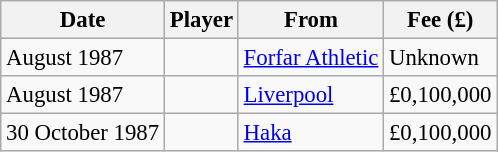<table class="wikitable sortable" style="font-size:95%">
<tr>
<th>Date</th>
<th>Player</th>
<th>From</th>
<th>Fee (£)</th>
</tr>
<tr>
<td> August 1987</td>
<td> </td>
<td><a href='#'>Forfar Athletic</a></td>
<td>Unknown</td>
</tr>
<tr>
<td> August 1987</td>
<td> </td>
<td><a href='#'>Liverpool</a></td>
<td>£0,100,000</td>
</tr>
<tr>
<td>30 October 1987</td>
<td> </td>
<td><a href='#'>Haka</a></td>
<td>£0,100,000</td>
</tr>
</table>
